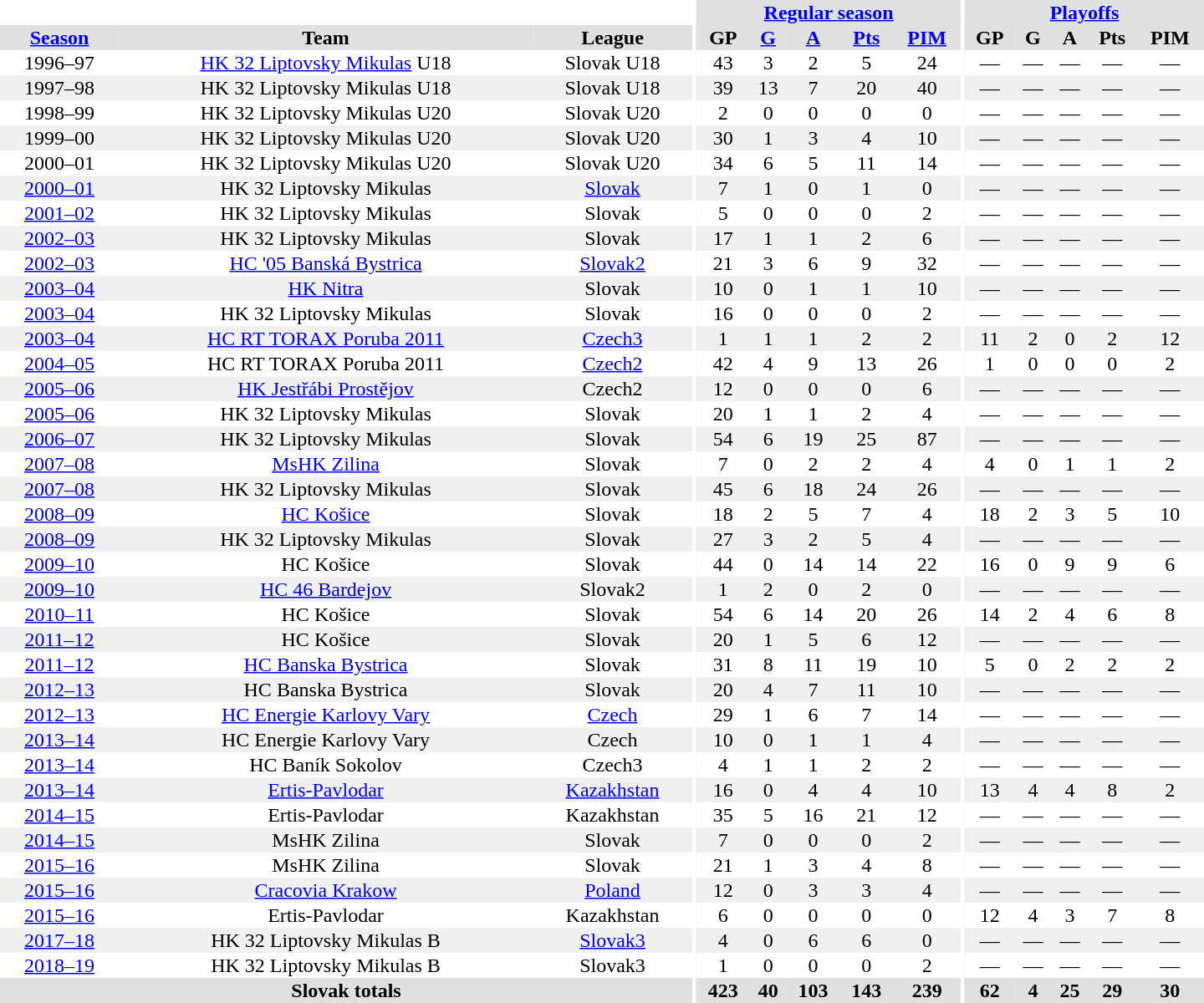<table border="0" cellpadding="1" cellspacing="0" style="text-align:center; width:60em">
<tr bgcolor="#e0e0e0">
<th colspan="3" bgcolor="#ffffff"></th>
<th rowspan="99" bgcolor="#ffffff"></th>
<th colspan="5"><a href='#'>Regular season</a></th>
<th rowspan="99" bgcolor="#ffffff"></th>
<th colspan="5"><a href='#'>Playoffs</a></th>
</tr>
<tr bgcolor="#e0e0e0">
<th><a href='#'>Season</a></th>
<th>Team</th>
<th>League</th>
<th>GP</th>
<th><a href='#'>G</a></th>
<th><a href='#'>A</a></th>
<th><a href='#'>Pts</a></th>
<th><a href='#'>PIM</a></th>
<th>GP</th>
<th>G</th>
<th>A</th>
<th>Pts</th>
<th>PIM</th>
</tr>
<tr>
<td>1996–97</td>
<td><a href='#'>HK 32 Liptovsky Mikulas</a> U18</td>
<td>Slovak U18</td>
<td>43</td>
<td>3</td>
<td>2</td>
<td>5</td>
<td>24</td>
<td>—</td>
<td>—</td>
<td>—</td>
<td>—</td>
<td>—</td>
</tr>
<tr bgcolor="#f0f0f0">
<td>1997–98</td>
<td>HK 32 Liptovsky Mikulas U18</td>
<td>Slovak U18</td>
<td>39</td>
<td>13</td>
<td>7</td>
<td>20</td>
<td>40</td>
<td>—</td>
<td>—</td>
<td>—</td>
<td>—</td>
<td>—</td>
</tr>
<tr>
<td>1998–99</td>
<td>HK 32 Liptovsky Mikulas U20</td>
<td>Slovak U20</td>
<td>2</td>
<td>0</td>
<td>0</td>
<td>0</td>
<td>0</td>
<td>—</td>
<td>—</td>
<td>—</td>
<td>—</td>
<td>—</td>
</tr>
<tr bgcolor="#f0f0f0">
<td>1999–00</td>
<td>HK 32 Liptovsky Mikulas U20</td>
<td>Slovak U20</td>
<td>30</td>
<td>1</td>
<td>3</td>
<td>4</td>
<td>10</td>
<td>—</td>
<td>—</td>
<td>—</td>
<td>—</td>
<td>—</td>
</tr>
<tr>
<td>2000–01</td>
<td>HK 32 Liptovsky Mikulas U20</td>
<td>Slovak U20</td>
<td>34</td>
<td>6</td>
<td>5</td>
<td>11</td>
<td>14</td>
<td>—</td>
<td>—</td>
<td>—</td>
<td>—</td>
<td>—</td>
</tr>
<tr bgcolor="#f0f0f0">
<td><a href='#'>2000–01</a></td>
<td>HK 32 Liptovsky Mikulas</td>
<td><a href='#'>Slovak</a></td>
<td>7</td>
<td>1</td>
<td>0</td>
<td>1</td>
<td>0</td>
<td>—</td>
<td>—</td>
<td>—</td>
<td>—</td>
<td>—</td>
</tr>
<tr>
<td><a href='#'>2001–02</a></td>
<td>HK 32 Liptovsky Mikulas</td>
<td>Slovak</td>
<td>5</td>
<td>0</td>
<td>0</td>
<td>0</td>
<td>2</td>
<td>—</td>
<td>—</td>
<td>—</td>
<td>—</td>
<td>—</td>
</tr>
<tr bgcolor="#f0f0f0">
<td><a href='#'>2002–03</a></td>
<td>HK 32 Liptovsky Mikulas</td>
<td>Slovak</td>
<td>17</td>
<td>1</td>
<td>1</td>
<td>2</td>
<td>6</td>
<td>—</td>
<td>—</td>
<td>—</td>
<td>—</td>
<td>—</td>
</tr>
<tr>
<td><a href='#'>2002–03</a></td>
<td><a href='#'>HC '05 Banská Bystrica</a></td>
<td><a href='#'>Slovak2</a></td>
<td>21</td>
<td>3</td>
<td>6</td>
<td>9</td>
<td>32</td>
<td>—</td>
<td>—</td>
<td>—</td>
<td>—</td>
<td>—</td>
</tr>
<tr bgcolor="#f0f0f0">
<td><a href='#'>2003–04</a></td>
<td><a href='#'>HK Nitra</a></td>
<td>Slovak</td>
<td>10</td>
<td>0</td>
<td>1</td>
<td>1</td>
<td>10</td>
<td>—</td>
<td>—</td>
<td>—</td>
<td>—</td>
<td>—</td>
</tr>
<tr>
<td><a href='#'>2003–04</a></td>
<td>HK 32 Liptovsky Mikulas</td>
<td>Slovak</td>
<td>16</td>
<td>0</td>
<td>0</td>
<td>0</td>
<td>2</td>
<td>—</td>
<td>—</td>
<td>—</td>
<td>—</td>
<td>—</td>
</tr>
<tr bgcolor="#f0f0f0">
<td><a href='#'>2003–04</a></td>
<td><a href='#'>HC RT TORAX Poruba 2011</a></td>
<td><a href='#'>Czech3</a></td>
<td>1</td>
<td>1</td>
<td>1</td>
<td>2</td>
<td>2</td>
<td>11</td>
<td>2</td>
<td>0</td>
<td>2</td>
<td>12</td>
</tr>
<tr>
<td><a href='#'>2004–05</a></td>
<td>HC RT TORAX Poruba 2011</td>
<td><a href='#'>Czech2</a></td>
<td>42</td>
<td>4</td>
<td>9</td>
<td>13</td>
<td>26</td>
<td>1</td>
<td>0</td>
<td>0</td>
<td>0</td>
<td>2</td>
</tr>
<tr bgcolor="#f0f0f0">
<td><a href='#'>2005–06</a></td>
<td><a href='#'>HK Jestřábi Prostějov</a></td>
<td>Czech2</td>
<td>12</td>
<td>0</td>
<td>0</td>
<td>0</td>
<td>6</td>
<td>—</td>
<td>—</td>
<td>—</td>
<td>—</td>
<td>—</td>
</tr>
<tr>
<td><a href='#'>2005–06</a></td>
<td>HK 32 Liptovsky Mikulas</td>
<td>Slovak</td>
<td>20</td>
<td>1</td>
<td>1</td>
<td>2</td>
<td>4</td>
<td>—</td>
<td>—</td>
<td>—</td>
<td>—</td>
<td>—</td>
</tr>
<tr bgcolor="#f0f0f0">
<td><a href='#'>2006–07</a></td>
<td>HK 32 Liptovsky Mikulas</td>
<td>Slovak</td>
<td>54</td>
<td>6</td>
<td>19</td>
<td>25</td>
<td>87</td>
<td>—</td>
<td>—</td>
<td>—</td>
<td>—</td>
<td>—</td>
</tr>
<tr>
<td><a href='#'>2007–08</a></td>
<td><a href='#'>MsHK Zilina</a></td>
<td>Slovak</td>
<td>7</td>
<td>0</td>
<td>2</td>
<td>2</td>
<td>4</td>
<td>4</td>
<td>0</td>
<td>1</td>
<td>1</td>
<td>2</td>
</tr>
<tr bgcolor="#f0f0f0">
<td><a href='#'>2007–08</a></td>
<td>HK 32 Liptovsky Mikulas</td>
<td>Slovak</td>
<td>45</td>
<td>6</td>
<td>18</td>
<td>24</td>
<td>26</td>
<td>—</td>
<td>—</td>
<td>—</td>
<td>—</td>
<td>—</td>
</tr>
<tr>
<td><a href='#'>2008–09</a></td>
<td><a href='#'>HC Košice</a></td>
<td>Slovak</td>
<td>18</td>
<td>2</td>
<td>5</td>
<td>7</td>
<td>4</td>
<td>18</td>
<td>2</td>
<td>3</td>
<td>5</td>
<td>10</td>
</tr>
<tr bgcolor="#f0f0f0">
<td><a href='#'>2008–09</a></td>
<td>HK 32 Liptovsky Mikulas</td>
<td>Slovak</td>
<td>27</td>
<td>3</td>
<td>2</td>
<td>5</td>
<td>4</td>
<td>—</td>
<td>—</td>
<td>—</td>
<td>—</td>
<td>—</td>
</tr>
<tr>
<td><a href='#'>2009–10</a></td>
<td>HC Košice</td>
<td>Slovak</td>
<td>44</td>
<td>0</td>
<td>14</td>
<td>14</td>
<td>22</td>
<td>16</td>
<td>0</td>
<td>9</td>
<td>9</td>
<td>6</td>
</tr>
<tr bgcolor="#f0f0f0">
<td><a href='#'>2009–10</a></td>
<td><a href='#'>HC 46 Bardejov</a></td>
<td>Slovak2</td>
<td>1</td>
<td>2</td>
<td>0</td>
<td>2</td>
<td>0</td>
<td>—</td>
<td>—</td>
<td>—</td>
<td>—</td>
<td>—</td>
</tr>
<tr>
<td><a href='#'>2010–11</a></td>
<td>HC Košice</td>
<td>Slovak</td>
<td>54</td>
<td>6</td>
<td>14</td>
<td>20</td>
<td>26</td>
<td>14</td>
<td>2</td>
<td>4</td>
<td>6</td>
<td>8</td>
</tr>
<tr bgcolor="#f0f0f0">
<td><a href='#'>2011–12</a></td>
<td>HC Košice</td>
<td>Slovak</td>
<td>20</td>
<td>1</td>
<td>5</td>
<td>6</td>
<td>12</td>
<td>—</td>
<td>—</td>
<td>—</td>
<td>—</td>
<td>—</td>
</tr>
<tr>
<td><a href='#'>2011–12</a></td>
<td><a href='#'>HC Banska Bystrica</a></td>
<td>Slovak</td>
<td>31</td>
<td>8</td>
<td>11</td>
<td>19</td>
<td>10</td>
<td>5</td>
<td>0</td>
<td>2</td>
<td>2</td>
<td>2</td>
</tr>
<tr bgcolor="#f0f0f0">
<td><a href='#'>2012–13</a></td>
<td>HC Banska Bystrica</td>
<td>Slovak</td>
<td>20</td>
<td>4</td>
<td>7</td>
<td>11</td>
<td>10</td>
<td>—</td>
<td>—</td>
<td>—</td>
<td>—</td>
<td>—</td>
</tr>
<tr>
<td><a href='#'>2012–13</a></td>
<td><a href='#'>HC Energie Karlovy Vary</a></td>
<td><a href='#'>Czech</a></td>
<td>29</td>
<td>1</td>
<td>6</td>
<td>7</td>
<td>14</td>
<td>—</td>
<td>—</td>
<td>—</td>
<td>—</td>
<td>—</td>
</tr>
<tr bgcolor="#f0f0f0">
<td><a href='#'>2013–14</a></td>
<td>HC Energie Karlovy Vary</td>
<td>Czech</td>
<td>10</td>
<td>0</td>
<td>1</td>
<td>1</td>
<td>4</td>
<td>—</td>
<td>—</td>
<td>—</td>
<td>—</td>
<td>—</td>
</tr>
<tr>
<td><a href='#'>2013–14</a></td>
<td>HC Baník Sokolov</td>
<td>Czech3</td>
<td>4</td>
<td>1</td>
<td>1</td>
<td>2</td>
<td>2</td>
<td>—</td>
<td>—</td>
<td>—</td>
<td>—</td>
<td>—</td>
</tr>
<tr bgcolor="#f0f0f0">
<td><a href='#'>2013–14</a></td>
<td><a href='#'>Ertis-Pavlodar</a></td>
<td><a href='#'>Kazakhstan</a></td>
<td>16</td>
<td>0</td>
<td>4</td>
<td>4</td>
<td>10</td>
<td>13</td>
<td>4</td>
<td>4</td>
<td>8</td>
<td>2</td>
</tr>
<tr>
<td><a href='#'>2014–15</a></td>
<td>Ertis-Pavlodar</td>
<td>Kazakhstan</td>
<td>35</td>
<td>5</td>
<td>16</td>
<td>21</td>
<td>12</td>
<td>—</td>
<td>—</td>
<td>—</td>
<td>—</td>
<td>—</td>
</tr>
<tr bgcolor="#f0f0f0">
<td><a href='#'>2014–15</a></td>
<td>MsHK Zilina</td>
<td>Slovak</td>
<td>7</td>
<td>0</td>
<td>0</td>
<td>0</td>
<td>2</td>
<td>—</td>
<td>—</td>
<td>—</td>
<td>—</td>
<td>—</td>
</tr>
<tr>
<td><a href='#'>2015–16</a></td>
<td>MsHK Zilina</td>
<td>Slovak</td>
<td>21</td>
<td>1</td>
<td>3</td>
<td>4</td>
<td>8</td>
<td>—</td>
<td>—</td>
<td>—</td>
<td>—</td>
<td>—</td>
</tr>
<tr bgcolor="#f0f0f0">
<td><a href='#'>2015–16</a></td>
<td><a href='#'>Cracovia Krakow</a></td>
<td><a href='#'>Poland</a></td>
<td>12</td>
<td>0</td>
<td>3</td>
<td>3</td>
<td>4</td>
<td>—</td>
<td>—</td>
<td>—</td>
<td>—</td>
<td>—</td>
</tr>
<tr>
<td><a href='#'>2015–16</a></td>
<td>Ertis-Pavlodar</td>
<td>Kazakhstan</td>
<td>6</td>
<td>0</td>
<td>0</td>
<td>0</td>
<td>0</td>
<td>12</td>
<td>4</td>
<td>3</td>
<td>7</td>
<td>8</td>
</tr>
<tr bgcolor="#f0f0f0">
<td><a href='#'>2017–18</a></td>
<td>HK 32 Liptovsky Mikulas B</td>
<td><a href='#'>Slovak3</a></td>
<td>4</td>
<td>0</td>
<td>6</td>
<td>6</td>
<td>0</td>
<td>—</td>
<td>—</td>
<td>—</td>
<td>—</td>
<td>—</td>
</tr>
<tr>
<td><a href='#'>2018–19</a></td>
<td>HK 32 Liptovsky Mikulas B</td>
<td>Slovak3</td>
<td>1</td>
<td>0</td>
<td>0</td>
<td>0</td>
<td>2</td>
<td>—</td>
<td>—</td>
<td>—</td>
<td>—</td>
<td>—</td>
</tr>
<tr>
</tr>
<tr ALIGN="center" bgcolor="#e0e0e0">
<th colspan="3">Slovak totals</th>
<th ALIGN="center">423</th>
<th ALIGN="center">40</th>
<th ALIGN="center">103</th>
<th ALIGN="center">143</th>
<th ALIGN="center">239</th>
<th ALIGN="center">62</th>
<th ALIGN="center">4</th>
<th ALIGN="center">25</th>
<th ALIGN="center">29</th>
<th ALIGN="center">30</th>
</tr>
</table>
